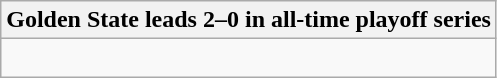<table class="wikitable collapsible collapsed">
<tr>
<th>Golden State leads 2–0 in all-time playoff series</th>
</tr>
<tr>
<td><br>
</td>
</tr>
</table>
